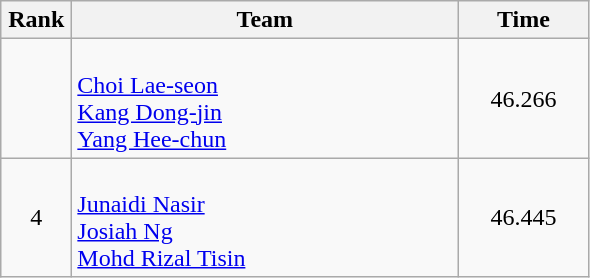<table class=wikitable style="text-align:center">
<tr>
<th width=40>Rank</th>
<th width=250>Team</th>
<th width=80>Time</th>
</tr>
<tr>
<td></td>
<td align=left><br><a href='#'>Choi Lae-seon</a><br><a href='#'>Kang Dong-jin</a><br><a href='#'>Yang Hee-chun</a></td>
<td>46.266</td>
</tr>
<tr>
<td>4</td>
<td align=left><br><a href='#'>Junaidi Nasir</a><br><a href='#'>Josiah Ng</a><br><a href='#'>Mohd Rizal Tisin</a></td>
<td>46.445</td>
</tr>
</table>
